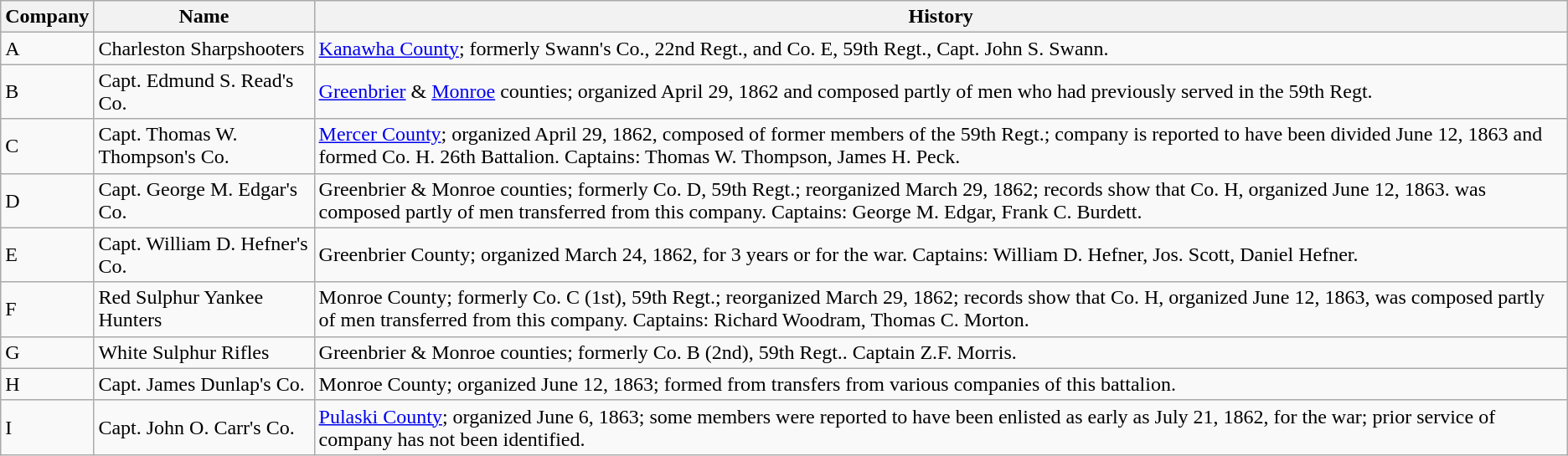<table class="wikitable">
<tr>
<th>Company</th>
<th>Name</th>
<th>History</th>
</tr>
<tr>
<td>A</td>
<td>Charleston Sharpshooters</td>
<td><a href='#'>Kanawha County</a>; formerly Swann's Co., 22nd Regt., and Co. E, 59th Regt., Capt. John S. Swann.</td>
</tr>
<tr>
<td>B</td>
<td>Capt. Edmund S. Read's Co.</td>
<td><a href='#'>Greenbrier</a> & <a href='#'>Monroe</a> counties; organized April 29, 1862 and composed partly of men who had previously served in the 59th Regt.</td>
</tr>
<tr>
<td>C</td>
<td>Capt. Thomas W. Thompson's Co.</td>
<td><a href='#'>Mercer County</a>; organized April 29, 1862, composed of former members of the 59th Regt.; company is reported to have been divided June 12, 1863 and formed Co. H. 26th Battalion. Captains: Thomas W. Thompson, James H. Peck.</td>
</tr>
<tr>
<td>D</td>
<td>Capt. George M. Edgar's Co.</td>
<td>Greenbrier & Monroe counties; formerly Co. D, 59th Regt.; reorganized March 29, 1862; records show that Co. H, organized June 12, 1863. was composed partly of men transferred from this company. Captains: George M. Edgar, Frank C. Burdett.</td>
</tr>
<tr>
<td>E</td>
<td>Capt. William D. Hefner's Co.</td>
<td>Greenbrier County; organized March 24, 1862, for 3 years or for the war. Captains: William D. Hefner, Jos. Scott, Daniel Hefner.</td>
</tr>
<tr>
<td>F</td>
<td>Red Sulphur Yankee Hunters</td>
<td>Monroe County; formerly Co. C (1st), 59th Regt.; reorganized March 29, 1862; records show that Co. H, organized June 12, 1863, was composed partly of men transferred from this company. Captains: Richard Woodram, Thomas C. Morton.</td>
</tr>
<tr>
<td>G</td>
<td>White Sulphur Rifles</td>
<td>Greenbrier & Monroe counties; formerly Co. B (2nd), 59th Regt.. Captain Z.F. Morris.</td>
</tr>
<tr>
<td>H</td>
<td>Capt. James Dunlap's Co.</td>
<td>Monroe County; organized June 12, 1863; formed from transfers from various companies of this battalion.</td>
</tr>
<tr>
<td>I</td>
<td>Capt. John O. Carr's Co.</td>
<td><a href='#'>Pulaski County</a>; organized June 6, 1863; some members were reported to have been enlisted as early as July 21, 1862, for the war; prior service of company has not been identified.</td>
</tr>
</table>
